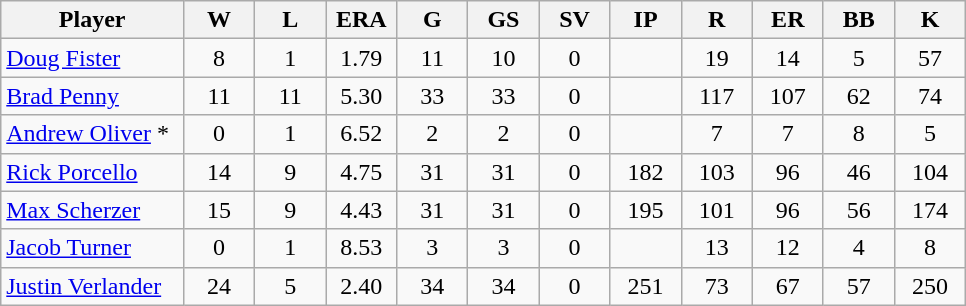<table class="wikitable sortable" style="text-align:center;">
<tr>
<th width="18%">Player</th>
<th width="7%">W</th>
<th width="7%">L</th>
<th width="7%">ERA</th>
<th width="7%">G</th>
<th width="7%">GS</th>
<th width="7%">SV</th>
<th width="7%">IP</th>
<th width="7%">R</th>
<th width="7%">ER</th>
<th width="7%">BB</th>
<th width="7%">K</th>
</tr>
<tr>
<td align=left><a href='#'>Doug Fister</a></td>
<td>8</td>
<td>1</td>
<td>1.79</td>
<td>11</td>
<td>10</td>
<td>0</td>
<td></td>
<td>19</td>
<td>14</td>
<td>5</td>
<td>57</td>
</tr>
<tr>
<td align=left><a href='#'>Brad Penny</a></td>
<td>11</td>
<td>11</td>
<td>5.30</td>
<td>33</td>
<td>33</td>
<td>0</td>
<td></td>
<td>117</td>
<td>107</td>
<td>62</td>
<td>74</td>
</tr>
<tr>
<td align=left><a href='#'>Andrew Oliver</a> *</td>
<td>0</td>
<td>1</td>
<td>6.52</td>
<td>2</td>
<td>2</td>
<td>0</td>
<td></td>
<td>7</td>
<td>7</td>
<td>8</td>
<td>5</td>
</tr>
<tr>
<td align=left><a href='#'>Rick Porcello</a></td>
<td>14</td>
<td>9</td>
<td>4.75</td>
<td>31</td>
<td>31</td>
<td>0</td>
<td>182</td>
<td>103</td>
<td>96</td>
<td>46</td>
<td>104</td>
</tr>
<tr>
<td align=left><a href='#'>Max Scherzer</a></td>
<td>15</td>
<td>9</td>
<td>4.43</td>
<td>31</td>
<td>31</td>
<td>0</td>
<td>195</td>
<td>101</td>
<td>96</td>
<td>56</td>
<td>174</td>
</tr>
<tr>
<td align=left><a href='#'>Jacob Turner</a></td>
<td>0</td>
<td>1</td>
<td>8.53</td>
<td>3</td>
<td>3</td>
<td>0</td>
<td></td>
<td>13</td>
<td>12</td>
<td>4</td>
<td>8</td>
</tr>
<tr>
<td align=left><a href='#'>Justin Verlander</a></td>
<td>24</td>
<td>5</td>
<td>2.40</td>
<td>34</td>
<td>34</td>
<td>0</td>
<td>251</td>
<td>73</td>
<td>67</td>
<td>57</td>
<td>250</td>
</tr>
</table>
